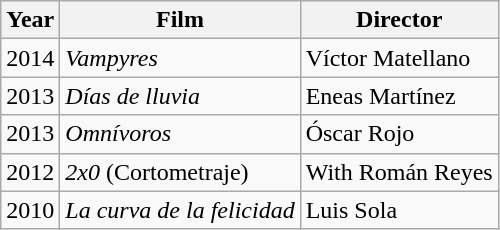<table class="wikitable">
<tr>
<th>Year</th>
<th>Film</th>
<th>Director</th>
</tr>
<tr>
<td>2014</td>
<td><em>Vampyres</em></td>
<td>Víctor Matellano</td>
</tr>
<tr>
<td>2013</td>
<td><em>Días de lluvia</em></td>
<td>Eneas Martínez</td>
</tr>
<tr>
<td>2013</td>
<td><em>Omnívoros</em></td>
<td>Óscar Rojo</td>
</tr>
<tr>
<td>2012</td>
<td><em>2x0</em> (Cortometraje)</td>
<td>With Román Reyes</td>
</tr>
<tr>
<td>2010</td>
<td><em>La curva de la felicidad</em></td>
<td>Luis Sola</td>
</tr>
</table>
